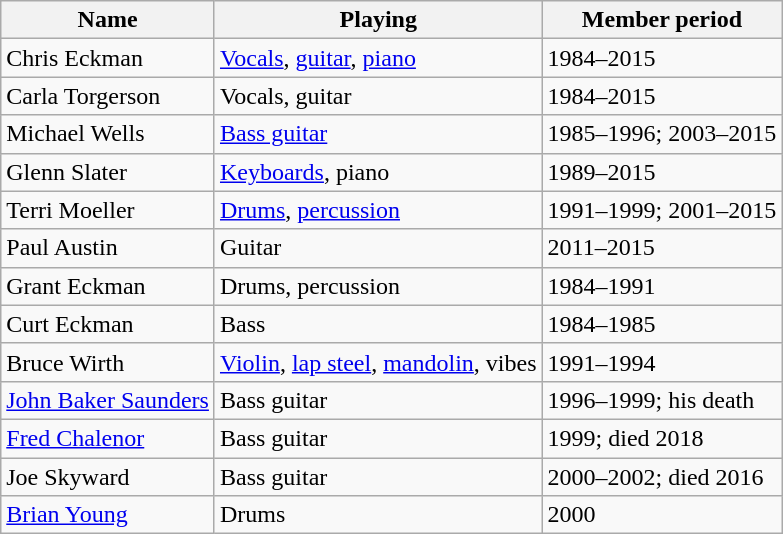<table class="wikitable">
<tr>
<th><strong>Name</strong></th>
<th><strong>Playing</strong></th>
<th><strong>Member period</strong></th>
</tr>
<tr>
<td>Chris Eckman</td>
<td><a href='#'>Vocals</a>, <a href='#'>guitar</a>, <a href='#'>piano</a></td>
<td>1984–2015</td>
</tr>
<tr>
<td>Carla Torgerson</td>
<td>Vocals, guitar</td>
<td>1984–2015</td>
</tr>
<tr>
<td>Michael Wells</td>
<td><a href='#'>Bass guitar</a></td>
<td>1985–1996; 2003–2015</td>
</tr>
<tr>
<td>Glenn Slater</td>
<td><a href='#'>Keyboards</a>, piano</td>
<td>1989–2015</td>
</tr>
<tr>
<td>Terri Moeller</td>
<td><a href='#'>Drums</a>, <a href='#'>percussion</a></td>
<td>1991–1999; 2001–2015</td>
</tr>
<tr>
<td>Paul Austin</td>
<td>Guitar</td>
<td>2011–2015</td>
</tr>
<tr>
<td>Grant Eckman</td>
<td>Drums, percussion</td>
<td>1984–1991</td>
</tr>
<tr>
<td>Curt Eckman</td>
<td>Bass</td>
<td>1984–1985</td>
</tr>
<tr>
<td>Bruce Wirth</td>
<td><a href='#'>Violin</a>, <a href='#'>lap steel</a>, <a href='#'>mandolin</a>, vibes</td>
<td>1991–1994</td>
</tr>
<tr>
<td><a href='#'>John Baker Saunders</a></td>
<td>Bass guitar</td>
<td>1996–1999; his death</td>
</tr>
<tr>
<td><a href='#'>Fred Chalenor</a></td>
<td>Bass guitar</td>
<td>1999; died 2018</td>
</tr>
<tr>
<td>Joe Skyward</td>
<td>Bass guitar</td>
<td>2000–2002; died 2016</td>
</tr>
<tr>
<td><a href='#'>Brian Young</a></td>
<td>Drums</td>
<td>2000</td>
</tr>
</table>
